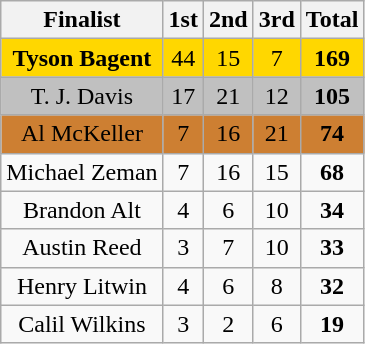<table class="wikitable" style="text-align: center;">
<tr>
<th>Finalist</th>
<th>1st</th>
<th>2nd</th>
<th>3rd</th>
<th>Total</th>
</tr>
<tr style="background: gold">
<td><strong>Tyson Bagent</strong></td>
<td>44</td>
<td>15</td>
<td>7</td>
<td><strong>169</strong></td>
</tr>
<tr style="background: silver">
<td>T. J. Davis</td>
<td>17</td>
<td>21</td>
<td>12</td>
<td><strong>105</strong></td>
</tr>
<tr style="background: #CD7F32">
<td>Al McKeller</td>
<td>7</td>
<td>16</td>
<td>21</td>
<td><strong>74</strong></td>
</tr>
<tr>
<td>Michael Zeman</td>
<td>7</td>
<td>16</td>
<td>15</td>
<td><strong>68</strong></td>
</tr>
<tr>
<td>Brandon Alt</td>
<td>4</td>
<td>6</td>
<td>10</td>
<td><strong>34</strong></td>
</tr>
<tr>
<td>Austin Reed</td>
<td>3</td>
<td>7</td>
<td>10</td>
<td><strong>33</strong></td>
</tr>
<tr>
<td>Henry Litwin</td>
<td>4</td>
<td>6</td>
<td>8</td>
<td><strong>32</strong></td>
</tr>
<tr>
<td>Calil Wilkins</td>
<td>3</td>
<td>2</td>
<td>6</td>
<td><strong>19</strong></td>
</tr>
</table>
